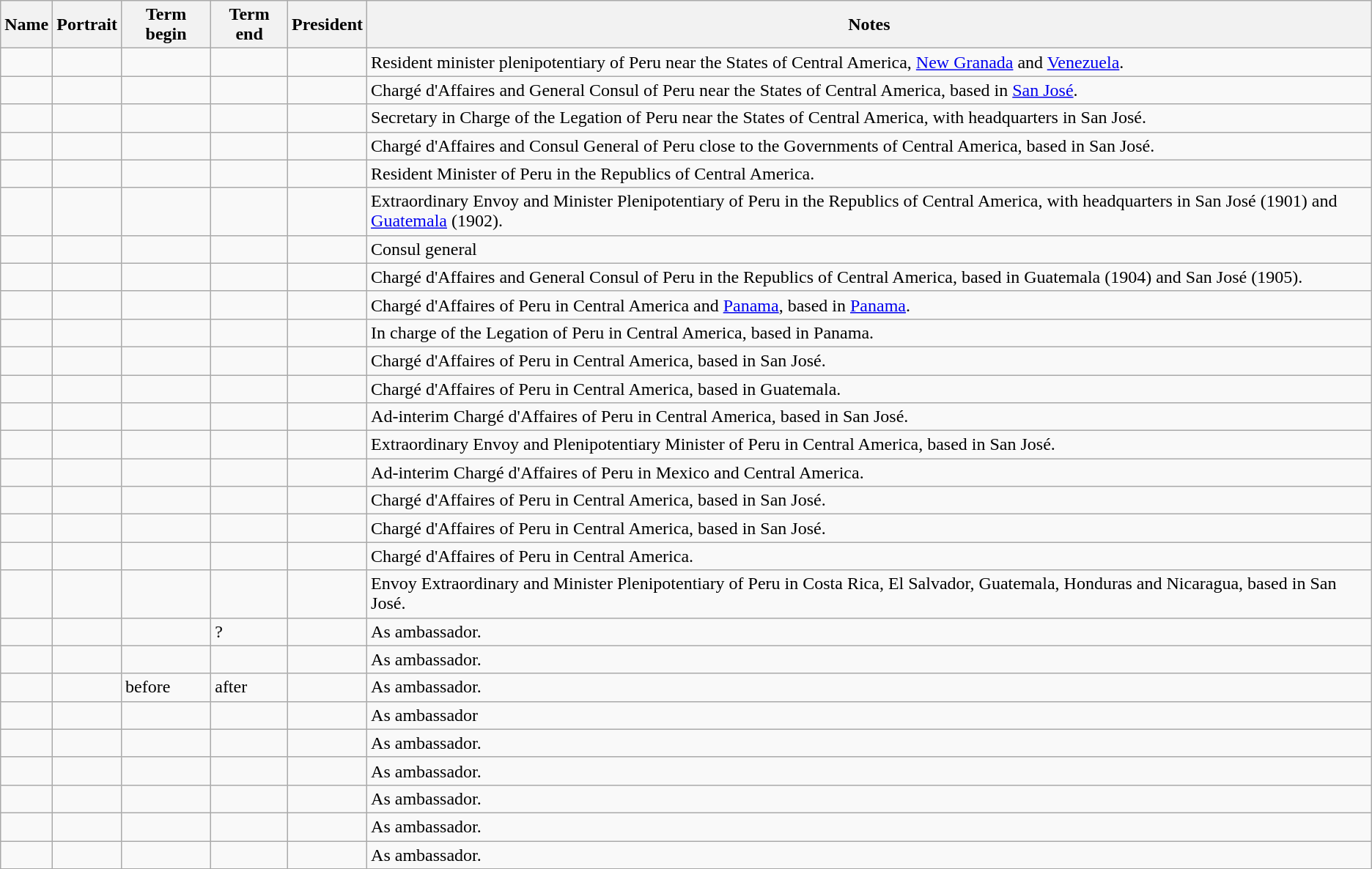<table class="wikitable sortable"  text-align:center;">
<tr>
<th>Name</th>
<th class="unsortable">Portrait</th>
<th>Term begin</th>
<th>Term end</th>
<th>President</th>
<th class="unsortable">Notes</th>
</tr>
<tr>
<td></td>
<td></td>
<td></td>
<td></td>
<td></td>
<td>Resident minister plenipotentiary of Peru near the States of Central America, <a href='#'>New Granada</a> and <a href='#'>Venezuela</a>.</td>
</tr>
<tr>
<td></td>
<td></td>
<td></td>
<td></td>
<td></td>
<td>Chargé d'Affaires and General Consul of Peru near the States of Central America, based in <a href='#'>San José</a>.</td>
</tr>
<tr>
<td></td>
<td></td>
<td></td>
<td></td>
<td></td>
<td>Secretary in Charge of the Legation of Peru near the States of Central America, with headquarters in San José.</td>
</tr>
<tr>
<td></td>
<td></td>
<td></td>
<td></td>
<td></td>
<td>Chargé d'Affaires and Consul General of Peru close to the Governments of Central America, based in San José.</td>
</tr>
<tr>
<td></td>
<td></td>
<td></td>
<td></td>
<td></td>
<td>Resident Minister of Peru in the Republics of Central America.</td>
</tr>
<tr>
<td></td>
<td></td>
<td></td>
<td></td>
<td></td>
<td>Extraordinary Envoy and Minister Plenipotentiary of Peru in the Republics of Central America, with headquarters in San José (1901) and <a href='#'>Guatemala</a> (1902).</td>
</tr>
<tr>
<td></td>
<td></td>
<td></td>
<td></td>
<td></td>
<td>Consul general</td>
</tr>
<tr>
<td></td>
<td></td>
<td></td>
<td></td>
<td></td>
<td>Chargé d'Affaires and General Consul of Peru in the Republics of Central America, based in Guatemala (1904) and San José (1905).</td>
</tr>
<tr>
<td></td>
<td></td>
<td></td>
<td></td>
<td></td>
<td>Chargé d'Affaires of Peru in Central America and <a href='#'>Panama</a>, based in <a href='#'>Panama</a>.</td>
</tr>
<tr>
<td></td>
<td></td>
<td></td>
<td></td>
<td></td>
<td>In charge of the Legation of Peru in Central America, based in Panama.</td>
</tr>
<tr>
<td></td>
<td></td>
<td></td>
<td></td>
<td></td>
<td>Chargé d'Affaires of Peru in Central America, based in San José.</td>
</tr>
<tr>
<td></td>
<td></td>
<td></td>
<td></td>
<td></td>
<td>Chargé d'Affaires of Peru in Central America, based in Guatemala.</td>
</tr>
<tr>
<td></td>
<td></td>
<td></td>
<td></td>
<td></td>
<td>Ad-interim Chargé d'Affaires of Peru in Central America, based in San José.</td>
</tr>
<tr>
<td></td>
<td></td>
<td></td>
<td></td>
<td></td>
<td>Extraordinary Envoy and Plenipotentiary Minister of Peru in Central America, based in San José.</td>
</tr>
<tr>
<td></td>
<td></td>
<td></td>
<td></td>
<td></td>
<td>Ad-interim Chargé d'Affaires of Peru in Mexico and Central America.</td>
</tr>
<tr>
<td></td>
<td></td>
<td></td>
<td></td>
<td></td>
<td>Chargé d'Affaires of Peru in Central America, based in San José.</td>
</tr>
<tr>
<td></td>
<td></td>
<td></td>
<td></td>
<td></td>
<td>Chargé d'Affaires of Peru in Central America, based in San José.</td>
</tr>
<tr>
<td></td>
<td></td>
<td></td>
<td></td>
<td></td>
<td>Chargé d'Affaires of Peru in Central America.</td>
</tr>
<tr>
<td></td>
<td></td>
<td></td>
<td></td>
<td></td>
<td>Envoy Extraordinary and Minister Plenipotentiary of Peru in Costa Rica, El Salvador, Guatemala, Honduras and Nicaragua, based in San José.</td>
</tr>
<tr>
<td></td>
<td></td>
<td></td>
<td>?</td>
<td></td>
<td>As ambassador.</td>
</tr>
<tr>
<td></td>
<td></td>
<td></td>
<td></td>
<td></td>
<td>As ambassador.</td>
</tr>
<tr>
<td></td>
<td></td>
<td>before </td>
<td>after </td>
<td></td>
<td>As ambassador.</td>
</tr>
<tr>
<td></td>
<td></td>
<td></td>
<td></td>
<td></td>
<td>As ambassador</td>
</tr>
<tr>
<td></td>
<td></td>
<td></td>
<td></td>
<td></td>
<td>As ambassador.</td>
</tr>
<tr>
<td></td>
<td></td>
<td></td>
<td></td>
<td></td>
<td>As ambassador.</td>
</tr>
<tr>
<td></td>
<td></td>
<td></td>
<td></td>
<td></td>
<td>As ambassador.</td>
</tr>
<tr>
<td></td>
<td></td>
<td></td>
<td></td>
<td></td>
<td>As ambassador.</td>
</tr>
<tr>
<td></td>
<td></td>
<td></td>
<td></td>
<td></td>
<td>As ambassador.</td>
</tr>
<tr>
</tr>
</table>
